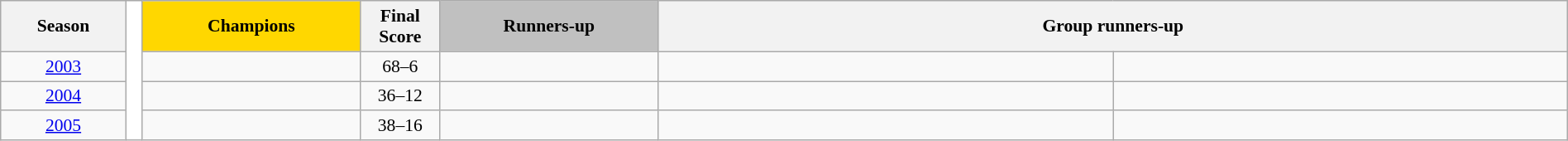<table class="wikitable" style="font-size:90%;text-align:center;width:100%">
<tr>
<th width="8%">Season</th>
<td width="1%" rowspan=25 style="background-color:#ffffff"></td>
<th style="width:14%; background:gold;">Champions</th>
<th width="5%">Final Score</th>
<th style="width:14%; background:silver;">Runners-up</th>
<th colspan="2">Group runners-up</th>
</tr>
<tr>
<td><a href='#'>2003</a></td>
<td><strong></strong></td>
<td>68–6</td>
<td></td>
<td></td>
<td></td>
</tr>
<tr>
<td><a href='#'>2004</a></td>
<td><strong></strong></td>
<td>36–12</td>
<td></td>
<td></td>
<td></td>
</tr>
<tr>
<td><a href='#'>2005</a></td>
<td><strong></strong></td>
<td>38–16</td>
<td></td>
<td></td>
<td></td>
</tr>
</table>
